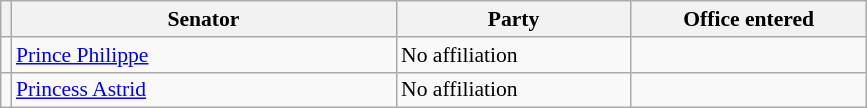<table class="sortable wikitable" style="text-align:left; font-size:90%">
<tr>
<th></th>
<th style="width:250px;">Senator</th>
<th style="width:150px;">Party</th>
<th style="width:150px;">Office entered</th>
</tr>
<tr>
<td></td>
<td align=left><a href='#'>Prince Philippe</a></td>
<td>No affiliation</td>
<td></td>
</tr>
<tr>
<td></td>
<td align=left><a href='#'>Princess Astrid</a></td>
<td>No affiliation</td>
<td></td>
</tr>
</table>
